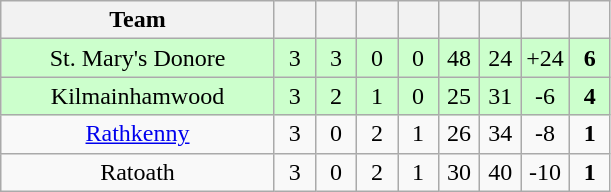<table class="wikitable" style="text-align:center">
<tr>
<th width="175">Team</th>
<th width="20"></th>
<th width="20"></th>
<th width="20"></th>
<th width="20"></th>
<th width="20"></th>
<th width="20"></th>
<th width="20"></th>
<th width="20"></th>
</tr>
<tr style="background:#cfc;">
<td>St. Mary's Donore</td>
<td>3</td>
<td>3</td>
<td>0</td>
<td>0</td>
<td>48</td>
<td>24</td>
<td>+24</td>
<td><strong>6</strong></td>
</tr>
<tr style="background:#cfc;">
<td>Kilmainhamwood</td>
<td>3</td>
<td>2</td>
<td>1</td>
<td>0</td>
<td>25</td>
<td>31</td>
<td>-6</td>
<td><strong>4</strong></td>
</tr>
<tr>
<td><a href='#'>Rathkenny</a></td>
<td>3</td>
<td>0</td>
<td>2</td>
<td>1</td>
<td>26</td>
<td>34</td>
<td>-8</td>
<td><strong>1</strong></td>
</tr>
<tr>
<td>Ratoath</td>
<td>3</td>
<td>0</td>
<td>2</td>
<td>1</td>
<td>30</td>
<td>40</td>
<td>-10</td>
<td><strong>1</strong></td>
</tr>
</table>
